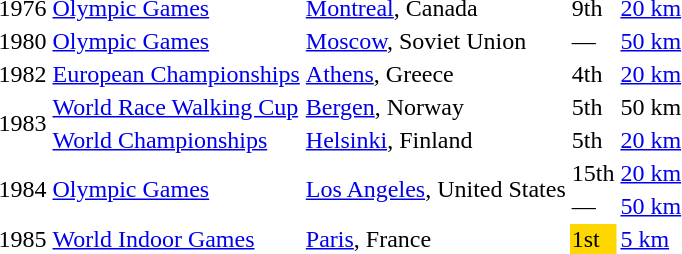<table>
<tr>
<td>1976</td>
<td><a href='#'>Olympic Games</a></td>
<td><a href='#'>Montreal</a>, Canada</td>
<td>9th</td>
<td><a href='#'>20 km</a></td>
</tr>
<tr>
<td>1980</td>
<td><a href='#'>Olympic Games</a></td>
<td><a href='#'>Moscow</a>, Soviet Union</td>
<td>—</td>
<td><a href='#'>50 km</a></td>
<td></td>
</tr>
<tr>
<td>1982</td>
<td><a href='#'>European Championships</a></td>
<td><a href='#'>Athens</a>, Greece</td>
<td>4th</td>
<td><a href='#'>20 km</a></td>
</tr>
<tr>
<td rowspan=2>1983</td>
<td><a href='#'>World Race Walking Cup</a></td>
<td><a href='#'>Bergen</a>, Norway</td>
<td>5th</td>
<td>50 km</td>
</tr>
<tr>
<td><a href='#'>World Championships</a></td>
<td><a href='#'>Helsinki</a>, Finland</td>
<td>5th</td>
<td><a href='#'>20 km</a></td>
</tr>
<tr>
<td rowspan=2>1984</td>
<td rowspan=2><a href='#'>Olympic Games</a></td>
<td rowspan=2><a href='#'>Los Angeles</a>, United States</td>
<td>15th</td>
<td><a href='#'>20 km</a></td>
</tr>
<tr>
<td>—</td>
<td><a href='#'>50 km</a></td>
<td></td>
</tr>
<tr>
<td>1985</td>
<td><a href='#'>World Indoor Games</a></td>
<td><a href='#'>Paris</a>, France</td>
<td bgcolor="gold">1st</td>
<td><a href='#'>5 km</a></td>
</tr>
</table>
